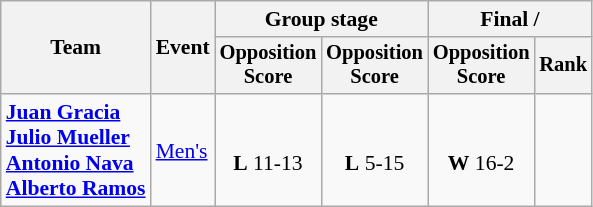<table class=wikitable style="font-size:90%">
<tr>
<th rowspan="2">Team</th>
<th rowspan="2">Event</th>
<th colspan=2>Group stage</th>
<th colspan=2>Final / </th>
</tr>
<tr style="font-size:95%">
<th>Opposition<br>Score</th>
<th>Opposition<br>Score</th>
<th>Opposition<br>Score</th>
<th>Rank</th>
</tr>
<tr align=center>
<td align=left><strong><a href='#'>Juan Gracia</a><br><a href='#'>Julio Mueller</a><br><a href='#'>Antonio Nava</a><br><a href='#'>Alberto Ramos</a></strong></td>
<td align=left><a href='#'>Men's</a></td>
<td> <br> <strong>L</strong> 11-13</td>
<td> <br> <strong>L</strong> 5-15</td>
<td> <br> <strong>W</strong> 16-2</td>
<td></td>
</tr>
</table>
